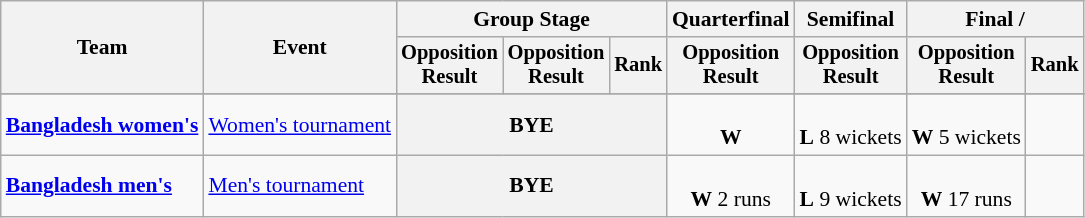<table class=wikitable style=font-size:90%;text-align:center>
<tr>
<th rowspan=2>Team</th>
<th rowspan=2>Event</th>
<th colspan="3">Group Stage</th>
<th>Quarterfinal</th>
<th>Semifinal</th>
<th colspan=2>Final / </th>
</tr>
<tr style=font-size:95%>
<th>Opposition<br>Result</th>
<th>Opposition<br>Result</th>
<th>Rank</th>
<th>Opposition<br>Result</th>
<th>Opposition<br>Result</th>
<th>Opposition<br>Result</th>
<th>Rank</th>
</tr>
<tr>
</tr>
<tr>
<td align=left><strong><a href='#'>Bangladesh women's</a></strong></td>
<td align=left><a href='#'>Women's tournament</a></td>
<th colspan=3>BYE</th>
<td><br><strong>W</strong> </td>
<td><br><strong>L</strong> 8 wickets</td>
<td><br> <strong>W</strong> 5 wickets</td>
<td></td>
</tr>
<tr>
<td align=left><strong><a href='#'>Bangladesh men's</a></strong></td>
<td align=left><a href='#'>Men's tournament</a></td>
<th colspan=3>BYE</th>
<td><br><strong>W</strong> 2 runs</td>
<td><br><strong>L</strong> 9 wickets</td>
<td><br><strong>W</strong> 17 runs</td>
<td></td>
</tr>
</table>
